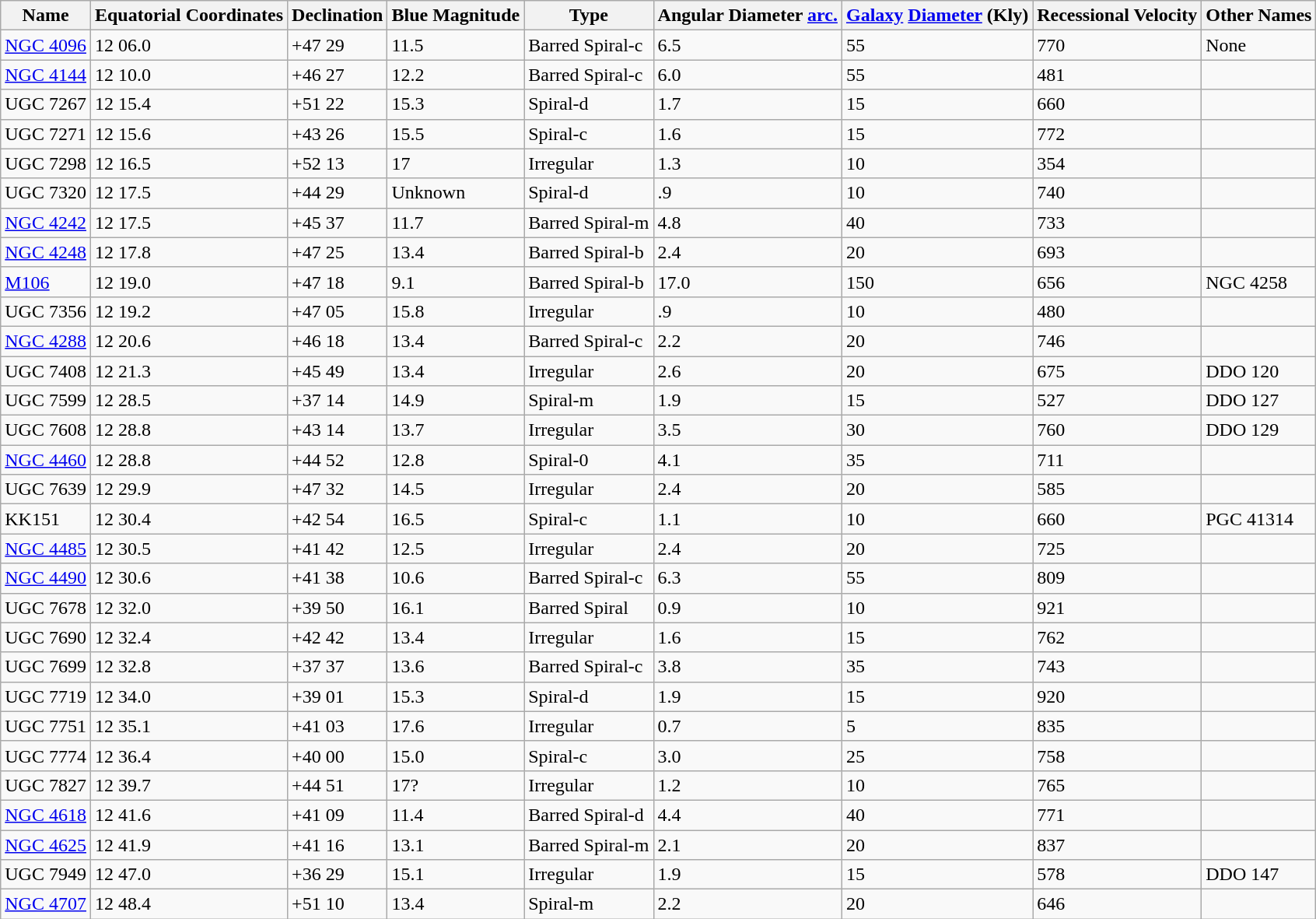<table class="wikitable collapsible" border=1>
<tr>
<th>Name</th>
<th>Equatorial Coordinates</th>
<th>Declination</th>
<th>Blue Magnitude</th>
<th>Type</th>
<th>Angular Diameter <a href='#'>arc.</a></th>
<th><a href='#'>Galaxy</a> <a href='#'>Diameter</a> (Kly)</th>
<th>Recessional Velocity</th>
<th>Other Names</th>
</tr>
<tr>
<td><a href='#'>NGC 4096</a></td>
<td>12 06.0</td>
<td>+47 29</td>
<td>11.5</td>
<td>Barred Spiral-c</td>
<td>6.5</td>
<td>55</td>
<td>770</td>
<td>None</td>
</tr>
<tr>
<td><a href='#'>NGC 4144</a></td>
<td>12 10.0</td>
<td>+46 27</td>
<td>12.2</td>
<td>Barred Spiral-c</td>
<td>6.0</td>
<td>55</td>
<td>481</td>
<td></td>
</tr>
<tr>
<td>UGC 7267</td>
<td>12 15.4</td>
<td>+51 22</td>
<td>15.3</td>
<td>Spiral-d</td>
<td>1.7</td>
<td>15</td>
<td>660</td>
<td></td>
</tr>
<tr>
<td>UGC 7271</td>
<td>12 15.6</td>
<td>+43 26</td>
<td>15.5</td>
<td>Spiral-c</td>
<td>1.6</td>
<td>15</td>
<td>772</td>
<td></td>
</tr>
<tr>
<td>UGC 7298</td>
<td>12 16.5</td>
<td>+52 13</td>
<td>17</td>
<td>Irregular</td>
<td>1.3</td>
<td>10</td>
<td>354</td>
<td></td>
</tr>
<tr>
<td>UGC 7320</td>
<td>12 17.5</td>
<td>+44 29</td>
<td>Unknown</td>
<td>Spiral-d</td>
<td>.9</td>
<td>10</td>
<td>740</td>
<td></td>
</tr>
<tr>
<td><a href='#'>NGC 4242</a></td>
<td>12 17.5</td>
<td>+45 37</td>
<td>11.7</td>
<td>Barred Spiral-m</td>
<td>4.8</td>
<td>40</td>
<td>733</td>
<td></td>
</tr>
<tr>
<td><a href='#'>NGC 4248</a></td>
<td>12 17.8</td>
<td>+47 25</td>
<td>13.4</td>
<td>Barred Spiral-b</td>
<td>2.4</td>
<td>20</td>
<td>693</td>
<td></td>
</tr>
<tr>
<td><a href='#'>M106</a></td>
<td>12 19.0</td>
<td>+47 18</td>
<td>9.1</td>
<td>Barred Spiral-b</td>
<td>17.0</td>
<td>150</td>
<td>656</td>
<td>NGC 4258</td>
</tr>
<tr>
<td>UGC 7356</td>
<td>12 19.2</td>
<td>+47 05</td>
<td>15.8</td>
<td>Irregular</td>
<td>.9</td>
<td>10</td>
<td>480</td>
<td></td>
</tr>
<tr>
<td><a href='#'>NGC 4288</a></td>
<td>12 20.6</td>
<td>+46 18</td>
<td>13.4</td>
<td>Barred Spiral-c</td>
<td>2.2</td>
<td>20</td>
<td>746</td>
<td></td>
</tr>
<tr>
<td>UGC 7408</td>
<td>12 21.3</td>
<td>+45 49</td>
<td>13.4</td>
<td>Irregular</td>
<td>2.6</td>
<td>20</td>
<td>675</td>
<td>DDO 120</td>
</tr>
<tr>
<td>UGC 7599</td>
<td>12 28.5</td>
<td>+37 14</td>
<td>14.9</td>
<td>Spiral-m</td>
<td>1.9</td>
<td>15</td>
<td>527</td>
<td>DDO 127</td>
</tr>
<tr>
<td>UGC 7608</td>
<td>12 28.8</td>
<td>+43 14</td>
<td>13.7</td>
<td>Irregular</td>
<td>3.5</td>
<td>30</td>
<td>760</td>
<td>DDO 129</td>
</tr>
<tr>
<td><a href='#'>NGC 4460</a></td>
<td>12 28.8</td>
<td>+44 52</td>
<td>12.8</td>
<td>Spiral-0</td>
<td>4.1</td>
<td>35</td>
<td>711</td>
<td></td>
</tr>
<tr>
<td>UGC 7639</td>
<td>12 29.9</td>
<td>+47 32</td>
<td>14.5</td>
<td>Irregular</td>
<td>2.4</td>
<td>20</td>
<td>585</td>
<td></td>
</tr>
<tr>
<td>KK151</td>
<td>12 30.4</td>
<td>+42 54</td>
<td>16.5</td>
<td>Spiral-c</td>
<td>1.1</td>
<td>10</td>
<td>660</td>
<td>PGC 41314</td>
</tr>
<tr>
<td><a href='#'>NGC 4485</a></td>
<td>12 30.5</td>
<td>+41 42</td>
<td>12.5</td>
<td>Irregular</td>
<td>2.4</td>
<td>20</td>
<td>725</td>
<td></td>
</tr>
<tr>
<td><a href='#'>NGC 4490</a></td>
<td>12 30.6</td>
<td>+41 38</td>
<td>10.6</td>
<td>Barred Spiral-c</td>
<td>6.3</td>
<td>55</td>
<td>809</td>
<td></td>
</tr>
<tr>
<td>UGC 7678</td>
<td>12 32.0</td>
<td>+39 50</td>
<td>16.1</td>
<td>Barred Spiral</td>
<td>0.9</td>
<td>10</td>
<td>921</td>
<td></td>
</tr>
<tr>
<td>UGC 7690</td>
<td>12 32.4</td>
<td>+42 42</td>
<td>13.4</td>
<td>Irregular</td>
<td>1.6</td>
<td>15</td>
<td>762</td>
<td></td>
</tr>
<tr>
<td>UGC 7699</td>
<td>12 32.8</td>
<td>+37 37</td>
<td>13.6</td>
<td>Barred Spiral-c</td>
<td>3.8</td>
<td>35</td>
<td>743</td>
<td></td>
</tr>
<tr>
<td>UGC 7719</td>
<td>12 34.0</td>
<td>+39 01</td>
<td>15.3</td>
<td>Spiral-d</td>
<td>1.9</td>
<td>15</td>
<td>920</td>
<td></td>
</tr>
<tr>
<td>UGC 7751</td>
<td>12 35.1</td>
<td>+41 03</td>
<td>17.6</td>
<td>Irregular</td>
<td>0.7</td>
<td>5</td>
<td>835</td>
<td></td>
</tr>
<tr>
<td>UGC 7774</td>
<td>12 36.4</td>
<td>+40 00</td>
<td>15.0</td>
<td>Spiral-c</td>
<td>3.0</td>
<td>25</td>
<td>758</td>
<td></td>
</tr>
<tr>
<td>UGC 7827</td>
<td>12 39.7</td>
<td>+44 51</td>
<td>17?</td>
<td>Irregular</td>
<td>1.2</td>
<td>10</td>
<td>765</td>
<td></td>
</tr>
<tr>
<td><a href='#'>NGC 4618</a></td>
<td>12 41.6</td>
<td>+41 09</td>
<td>11.4</td>
<td>Barred Spiral-d</td>
<td>4.4</td>
<td>40</td>
<td>771</td>
<td></td>
</tr>
<tr>
<td><a href='#'>NGC 4625</a></td>
<td>12 41.9</td>
<td>+41 16</td>
<td>13.1</td>
<td>Barred Spiral-m</td>
<td>2.1</td>
<td>20</td>
<td>837</td>
<td></td>
</tr>
<tr>
<td>UGC 7949</td>
<td>12 47.0</td>
<td>+36 29</td>
<td>15.1</td>
<td>Irregular</td>
<td>1.9</td>
<td>15</td>
<td>578</td>
<td>DDO 147</td>
</tr>
<tr>
<td><a href='#'>NGC 4707</a></td>
<td>12 48.4</td>
<td>+51 10</td>
<td>13.4</td>
<td>Spiral-m</td>
<td>2.2</td>
<td>20</td>
<td>646</td>
<td></td>
</tr>
</table>
